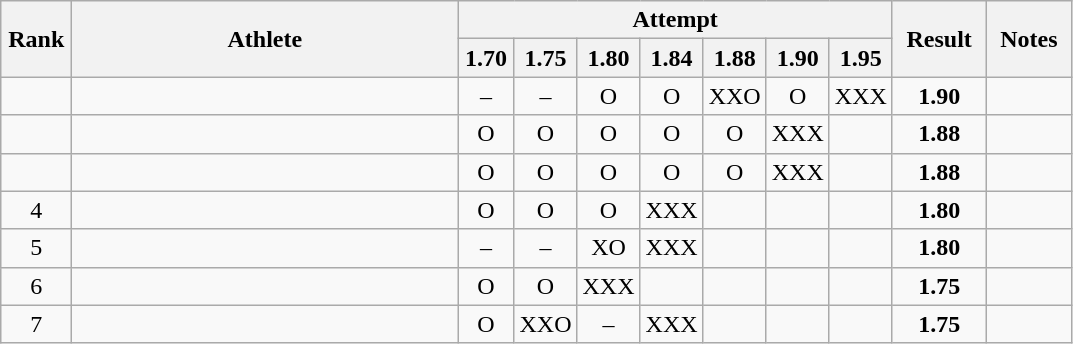<table class="wikitable" style="text-align:center">
<tr>
<th rowspan=2 width=40>Rank</th>
<th rowspan=2 width=250>Athlete</th>
<th colspan=7>Attempt</th>
<th rowspan=2 width=55>Result</th>
<th rowspan=2 width=50>Notes</th>
</tr>
<tr>
<th width=30>1.70</th>
<th width=30>1.75</th>
<th width=30>1.80</th>
<th width=30>1.84</th>
<th width=30>1.88</th>
<th width=30>1.90</th>
<th width=30>1.95</th>
</tr>
<tr>
<td></td>
<td align=left></td>
<td>–</td>
<td>–</td>
<td>O</td>
<td>O</td>
<td>XXO</td>
<td>O</td>
<td>XXX</td>
<td><strong>1.90</strong></td>
<td></td>
</tr>
<tr>
<td></td>
<td align=left></td>
<td>O</td>
<td>O</td>
<td>O</td>
<td>O</td>
<td>O</td>
<td>XXX</td>
<td></td>
<td><strong>1.88</strong></td>
<td></td>
</tr>
<tr>
<td></td>
<td align=left></td>
<td>O</td>
<td>O</td>
<td>O</td>
<td>O</td>
<td>O</td>
<td>XXX</td>
<td></td>
<td><strong>1.88</strong></td>
<td></td>
</tr>
<tr>
<td>4</td>
<td align=left></td>
<td>O</td>
<td>O</td>
<td>O</td>
<td>XXX</td>
<td></td>
<td></td>
<td></td>
<td><strong>1.80</strong></td>
<td></td>
</tr>
<tr>
<td>5</td>
<td align=left></td>
<td>–</td>
<td>–</td>
<td>XO</td>
<td>XXX</td>
<td></td>
<td></td>
<td></td>
<td><strong>1.80</strong></td>
<td></td>
</tr>
<tr>
<td>6</td>
<td align=left></td>
<td>O</td>
<td>O</td>
<td>XXX</td>
<td></td>
<td></td>
<td></td>
<td></td>
<td><strong>1.75</strong></td>
<td></td>
</tr>
<tr>
<td>7</td>
<td align=left></td>
<td>O</td>
<td>XXO</td>
<td>–</td>
<td>XXX</td>
<td></td>
<td></td>
<td></td>
<td><strong>1.75</strong></td>
<td></td>
</tr>
</table>
